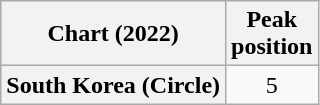<table class="wikitable plainrowheaders" style="text-align:center">
<tr>
<th scope="col">Chart (2022)</th>
<th scope="col">Peak<br>position</th>
</tr>
<tr>
<th scope="row">South Korea (Circle)</th>
<td>5</td>
</tr>
</table>
